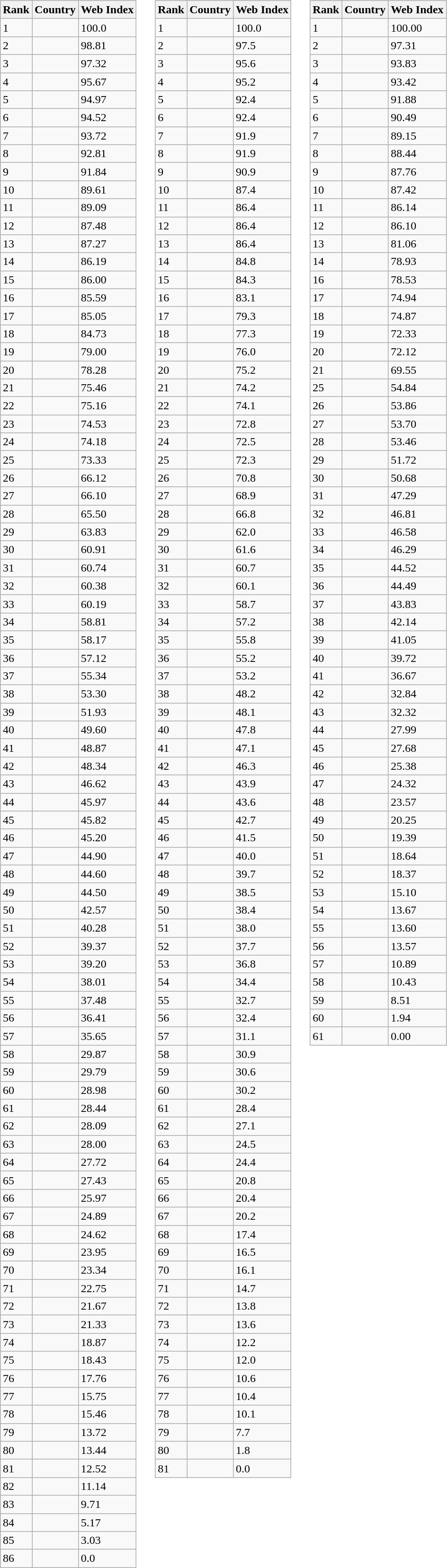<table>
<tr valign="top">
<td width="30%" align="left"><br><table class="wikitable sortable" style="margin-left:auto;margin-right:auto">
<tr>
<th>Rank</th>
<th>Country</th>
<th>Web Index</th>
</tr>
<tr>
<td>1</td>
<td align="left"></td>
<td>100.0</td>
</tr>
<tr>
<td>2</td>
<td align="left"></td>
<td>98.81</td>
</tr>
<tr>
<td>3</td>
<td align="left"></td>
<td>97.32</td>
</tr>
<tr>
<td>4</td>
<td align="left"></td>
<td>95.67</td>
</tr>
<tr>
<td>5</td>
<td align="left"></td>
<td>94.97</td>
</tr>
<tr>
<td>6</td>
<td align="left"></td>
<td>94.52</td>
</tr>
<tr>
<td>7</td>
<td align="left"></td>
<td>93.72</td>
</tr>
<tr>
<td>8</td>
<td align="left"></td>
<td>92.81</td>
</tr>
<tr>
<td>9</td>
<td align="left"></td>
<td>91.84</td>
</tr>
<tr>
<td>10</td>
<td align="left"></td>
<td>89.61</td>
</tr>
<tr>
<td>11</td>
<td align="left"></td>
<td>89.09</td>
</tr>
<tr>
<td>12</td>
<td align="left"></td>
<td>87.48</td>
</tr>
<tr>
<td>13</td>
<td align="left"></td>
<td>87.27</td>
</tr>
<tr>
<td>14</td>
<td align="left"></td>
<td>86.19</td>
</tr>
<tr>
<td>15</td>
<td align="left"></td>
<td>86.00</td>
</tr>
<tr>
<td>16</td>
<td align="left"></td>
<td>85.59</td>
</tr>
<tr>
<td>17</td>
<td align="left"></td>
<td>85.05</td>
</tr>
<tr>
<td>18</td>
<td align="left"></td>
<td>84.73</td>
</tr>
<tr>
<td>19</td>
<td align="left"></td>
<td>79.00</td>
</tr>
<tr>
<td>20</td>
<td align="left"></td>
<td>78.28</td>
</tr>
<tr>
<td>21</td>
<td align="left"></td>
<td>75.46</td>
</tr>
<tr>
<td>22</td>
<td align="left"></td>
<td>75.16</td>
</tr>
<tr>
<td>23</td>
<td align="left"></td>
<td>74.53</td>
</tr>
<tr>
<td>24</td>
<td align="left"></td>
<td>74.18</td>
</tr>
<tr>
<td>25</td>
<td align="left"></td>
<td>73.33</td>
</tr>
<tr>
<td>26</td>
<td align="left"></td>
<td>66.12</td>
</tr>
<tr>
<td>27</td>
<td align="left"></td>
<td>66.10</td>
</tr>
<tr>
<td>28</td>
<td align="left"></td>
<td>65.50</td>
</tr>
<tr>
<td>29</td>
<td align="left"></td>
<td>63.83</td>
</tr>
<tr>
<td>30</td>
<td align="left"></td>
<td>60.91</td>
</tr>
<tr>
<td>31</td>
<td align="left"></td>
<td>60.74</td>
</tr>
<tr>
<td>32</td>
<td align="left"></td>
<td>60.38</td>
</tr>
<tr>
<td>33</td>
<td align="left"></td>
<td>60.19</td>
</tr>
<tr>
<td>34</td>
<td align="left"></td>
<td>58.81</td>
</tr>
<tr>
<td>35</td>
<td align="left"></td>
<td>58.17</td>
</tr>
<tr>
<td>36</td>
<td align="left"></td>
<td>57.12</td>
</tr>
<tr>
<td>37</td>
<td align="left"></td>
<td>55.34</td>
</tr>
<tr>
<td>38</td>
<td align="left"></td>
<td>53.30</td>
</tr>
<tr>
<td>39</td>
<td align="left"></td>
<td>51.93</td>
</tr>
<tr>
<td>40</td>
<td align="left"></td>
<td>49.60</td>
</tr>
<tr>
<td>41</td>
<td align="left"></td>
<td>48.87</td>
</tr>
<tr>
<td>42</td>
<td align="left"></td>
<td>48.34</td>
</tr>
<tr>
<td>43</td>
<td align="left"></td>
<td>46.62</td>
</tr>
<tr>
<td>44</td>
<td align="left"></td>
<td>45.97</td>
</tr>
<tr>
<td>45</td>
<td align="left"></td>
<td>45.82</td>
</tr>
<tr>
<td>46</td>
<td align="left"></td>
<td>45.20</td>
</tr>
<tr>
<td>47</td>
<td align="left"></td>
<td>44.90</td>
</tr>
<tr>
<td>48</td>
<td align="left"></td>
<td>44.60</td>
</tr>
<tr>
<td>49</td>
<td align="left"></td>
<td>44.50</td>
</tr>
<tr>
<td>50</td>
<td align="left"></td>
<td>42.57</td>
</tr>
<tr>
<td>51</td>
<td align="left"></td>
<td>40.28</td>
</tr>
<tr>
<td>52</td>
<td align="left"></td>
<td>39.37</td>
</tr>
<tr>
<td>53</td>
<td align="left"></td>
<td>39.20</td>
</tr>
<tr>
<td>54</td>
<td align="left"></td>
<td>38.01</td>
</tr>
<tr>
<td>55</td>
<td align="left"></td>
<td>37.48</td>
</tr>
<tr>
<td>56</td>
<td align="left"></td>
<td>36.41</td>
</tr>
<tr>
<td>57</td>
<td align="left"></td>
<td>35.65</td>
</tr>
<tr>
<td>58</td>
<td align="left"></td>
<td>29.87</td>
</tr>
<tr>
<td>59</td>
<td align="left"></td>
<td>29.79</td>
</tr>
<tr>
<td>60</td>
<td align="left"></td>
<td>28.98</td>
</tr>
<tr>
<td>61</td>
<td align="left"></td>
<td>28.44</td>
</tr>
<tr>
<td>62</td>
<td align="left"></td>
<td>28.09</td>
</tr>
<tr>
<td>63</td>
<td align="left"></td>
<td>28.00</td>
</tr>
<tr>
<td>64</td>
<td align="left"></td>
<td>27.72</td>
</tr>
<tr>
<td>65</td>
<td align="left"></td>
<td>27.43</td>
</tr>
<tr>
<td>66</td>
<td align="left"></td>
<td>25.97</td>
</tr>
<tr>
<td>67</td>
<td align="left"></td>
<td>24.89</td>
</tr>
<tr>
<td>68</td>
<td align="left"></td>
<td>24.62</td>
</tr>
<tr>
<td>69</td>
<td align="left"></td>
<td>23.95</td>
</tr>
<tr>
<td>70</td>
<td align="left"></td>
<td>23.34</td>
</tr>
<tr>
<td>71</td>
<td align="left"></td>
<td>22.75</td>
</tr>
<tr>
<td>72</td>
<td align="left"></td>
<td>21.67</td>
</tr>
<tr>
<td>73</td>
<td align="left"></td>
<td>21.33</td>
</tr>
<tr>
<td>74</td>
<td align="left"></td>
<td>18.87</td>
</tr>
<tr>
<td>75</td>
<td align="left"></td>
<td>18.43</td>
</tr>
<tr>
<td>76</td>
<td align="left"></td>
<td>17.76</td>
</tr>
<tr>
<td>77</td>
<td align="left"></td>
<td>15.75</td>
</tr>
<tr>
<td>78</td>
<td align="left"></td>
<td>15.46</td>
</tr>
<tr>
<td>79</td>
<td align="left"></td>
<td>13.72</td>
</tr>
<tr>
<td>80</td>
<td align="left"></td>
<td>13.44</td>
</tr>
<tr>
<td>81</td>
<td align="left"></td>
<td>12.52</td>
</tr>
<tr>
<td>82</td>
<td align="left"></td>
<td>11.14</td>
</tr>
<tr>
<td>83</td>
<td align="left"></td>
<td>9.71</td>
</tr>
<tr>
<td>84</td>
<td align="left"></td>
<td>5.17</td>
</tr>
<tr>
<td>85</td>
<td align="left"></td>
<td>3.03</td>
</tr>
<tr>
<td>86</td>
<td align="left"></td>
<td>0.0</td>
</tr>
</table>
</td>
<td width="30%" align="left"><br><table class="wikitable sortable" style="margin-left:auto;margin-right:auto">
<tr>
<th>Rank</th>
<th>Country</th>
<th>Web Index</th>
</tr>
<tr>
<td>1</td>
<td align="left"></td>
<td>100.0</td>
</tr>
<tr>
<td>2</td>
<td align="left"></td>
<td>97.5</td>
</tr>
<tr>
<td>3</td>
<td align="left"></td>
<td>95.6</td>
</tr>
<tr>
<td>4</td>
<td align="left"></td>
<td>95.2</td>
</tr>
<tr>
<td>5</td>
<td align="left"></td>
<td>92.4</td>
</tr>
<tr>
<td>6</td>
<td align="left"></td>
<td>92.4</td>
</tr>
<tr>
<td>7</td>
<td align="left"></td>
<td>91.9</td>
</tr>
<tr>
<td>8</td>
<td align="left"></td>
<td>91.9</td>
</tr>
<tr>
<td>9</td>
<td align="left"></td>
<td>90.9</td>
</tr>
<tr>
<td>10</td>
<td align="left"></td>
<td>87.4</td>
</tr>
<tr>
<td>11</td>
<td align="left"></td>
<td>86.4</td>
</tr>
<tr>
<td>12</td>
<td align="left"></td>
<td>86.4</td>
</tr>
<tr>
<td>13</td>
<td align="left"></td>
<td>86.4</td>
</tr>
<tr>
<td>14</td>
<td align="left"></td>
<td>84.8</td>
</tr>
<tr>
<td>15</td>
<td align="left"></td>
<td>84.3</td>
</tr>
<tr>
<td>16</td>
<td align="left"></td>
<td>83.1</td>
</tr>
<tr>
<td>17</td>
<td align="left"></td>
<td>79.3</td>
</tr>
<tr>
<td>18</td>
<td align="left"></td>
<td>77.3</td>
</tr>
<tr>
<td>19</td>
<td align="left"></td>
<td>76.0</td>
</tr>
<tr>
<td>20</td>
<td align="left"></td>
<td>75.2</td>
</tr>
<tr>
<td>21</td>
<td align="left"></td>
<td>74.2</td>
</tr>
<tr>
<td>22</td>
<td align="left"></td>
<td>74.1</td>
</tr>
<tr>
<td>23</td>
<td align="left"></td>
<td>72.8</td>
</tr>
<tr>
<td>24</td>
<td align="left"></td>
<td>72.5</td>
</tr>
<tr>
<td>25</td>
<td align="left"></td>
<td>72.3</td>
</tr>
<tr>
<td>26</td>
<td align="left"></td>
<td>70.8</td>
</tr>
<tr>
<td>27</td>
<td align="left"></td>
<td>68.9</td>
</tr>
<tr>
<td>28</td>
<td align="left"></td>
<td>66.8</td>
</tr>
<tr>
<td>29</td>
<td align="left"></td>
<td>62.0</td>
</tr>
<tr>
<td>30</td>
<td align="left"></td>
<td>61.6</td>
</tr>
<tr>
<td>31</td>
<td align="left"></td>
<td>60.7</td>
</tr>
<tr>
<td>32</td>
<td align="left"></td>
<td>60.1</td>
</tr>
<tr>
<td>33</td>
<td align="left"></td>
<td>58.7</td>
</tr>
<tr>
<td>34</td>
<td align="left"></td>
<td>57.2</td>
</tr>
<tr>
<td>35</td>
<td align="left"></td>
<td>55.8</td>
</tr>
<tr>
<td>36</td>
<td align="left"></td>
<td>55.2</td>
</tr>
<tr>
<td>37</td>
<td align="left"></td>
<td>53.2</td>
</tr>
<tr>
<td>38</td>
<td align="left"></td>
<td>48.2</td>
</tr>
<tr>
<td>39</td>
<td align="left"></td>
<td>48.1</td>
</tr>
<tr>
<td>40</td>
<td align="left"></td>
<td>47.8</td>
</tr>
<tr>
<td>41</td>
<td align="left"></td>
<td>47.1</td>
</tr>
<tr>
<td>42</td>
<td align="left"></td>
<td>46.3</td>
</tr>
<tr>
<td>43</td>
<td align="left"></td>
<td>43.9</td>
</tr>
<tr>
<td>44</td>
<td align="left"></td>
<td>43.6</td>
</tr>
<tr>
<td>45</td>
<td align="left"></td>
<td>42.7</td>
</tr>
<tr>
<td>46</td>
<td align="left"></td>
<td>41.5</td>
</tr>
<tr>
<td>47</td>
<td align="left"></td>
<td>40.0</td>
</tr>
<tr>
<td>48</td>
<td align="left"></td>
<td>39.7</td>
</tr>
<tr>
<td>49</td>
<td align="left"></td>
<td>38.5</td>
</tr>
<tr>
<td>50</td>
<td align="left"></td>
<td>38.4</td>
</tr>
<tr>
<td>51</td>
<td align="left"></td>
<td>38.0</td>
</tr>
<tr>
<td>52</td>
<td align="left"></td>
<td>37.7</td>
</tr>
<tr>
<td>53</td>
<td align="left"></td>
<td>36.8</td>
</tr>
<tr>
<td>54</td>
<td align="left"></td>
<td>34.4</td>
</tr>
<tr>
<td>55</td>
<td align="left"></td>
<td>32.7</td>
</tr>
<tr>
<td>56</td>
<td align="left"></td>
<td>32.4</td>
</tr>
<tr>
<td>57</td>
<td align="left"></td>
<td>31.1</td>
</tr>
<tr>
<td>58</td>
<td align="left"></td>
<td>30.9</td>
</tr>
<tr>
<td>59</td>
<td align="left"></td>
<td>30.6</td>
</tr>
<tr>
<td>60</td>
<td align="left"></td>
<td>30.2</td>
</tr>
<tr>
<td>61</td>
<td align="left"></td>
<td>28.4</td>
</tr>
<tr>
<td>62</td>
<td align="left"></td>
<td>27.1</td>
</tr>
<tr>
<td>63</td>
<td align="left"></td>
<td>24.5</td>
</tr>
<tr>
<td>64</td>
<td align="left"></td>
<td>24.4</td>
</tr>
<tr>
<td>65</td>
<td align="left"></td>
<td>20.8</td>
</tr>
<tr>
<td>66</td>
<td align="left"></td>
<td>20.4</td>
</tr>
<tr>
<td>67</td>
<td align="left"></td>
<td>20.2</td>
</tr>
<tr>
<td>68</td>
<td align="left"></td>
<td>17.4</td>
</tr>
<tr>
<td>69</td>
<td align="left"></td>
<td>16.5</td>
</tr>
<tr>
<td>70</td>
<td align="left"></td>
<td>16.1</td>
</tr>
<tr>
<td>71</td>
<td align="left"></td>
<td>14.7</td>
</tr>
<tr>
<td>72</td>
<td align="left"></td>
<td>13.8</td>
</tr>
<tr>
<td>73</td>
<td align="left"></td>
<td>13.6</td>
</tr>
<tr>
<td>74</td>
<td align="left"></td>
<td>12.2</td>
</tr>
<tr>
<td>75</td>
<td align="left"></td>
<td>12.0</td>
</tr>
<tr>
<td>76</td>
<td align="left"></td>
<td>10.6</td>
</tr>
<tr>
<td>77</td>
<td align="left"></td>
<td>10.4</td>
</tr>
<tr>
<td>78</td>
<td align="left"></td>
<td>10.1</td>
</tr>
<tr>
<td>79</td>
<td align="left"></td>
<td>7.7</td>
</tr>
<tr>
<td>80</td>
<td align="left"></td>
<td>1.8</td>
</tr>
<tr>
<td>81</td>
<td align="left"></td>
<td>0.0</td>
</tr>
</table>
</td>
<td width="30%" align="left"><br><table class="wikitable sortable" style="margin-left:auto;margin-right:auto">
<tr>
<th>Rank</th>
<th>Country</th>
<th>Web Index</th>
</tr>
<tr>
<td>1</td>
<td align="left"></td>
<td>100.00</td>
</tr>
<tr>
<td>2</td>
<td align="left"></td>
<td>97.31</td>
</tr>
<tr>
<td>3</td>
<td align="left"></td>
<td>93.83</td>
</tr>
<tr>
<td>4</td>
<td align="left"></td>
<td>93.42</td>
</tr>
<tr>
<td>5</td>
<td align="left"></td>
<td>91.88</td>
</tr>
<tr>
<td>6</td>
<td align="left"></td>
<td>90.49</td>
</tr>
<tr>
<td>7</td>
<td align="left"></td>
<td>89.15</td>
</tr>
<tr>
<td>8</td>
<td align="left"></td>
<td>88.44</td>
</tr>
<tr>
<td>9</td>
<td align="left"></td>
<td>87.76</td>
</tr>
<tr>
<td>10</td>
<td align="left"></td>
<td>87.42</td>
</tr>
<tr>
<td>11</td>
<td align="left"></td>
<td>86.14</td>
</tr>
<tr>
<td>12</td>
<td align="left"></td>
<td>86.10</td>
</tr>
<tr>
<td>13</td>
<td align="left"></td>
<td>81.06</td>
</tr>
<tr>
<td>14</td>
<td align="left"></td>
<td>78.93</td>
</tr>
<tr>
<td>16</td>
<td align="left"></td>
<td>78.53</td>
</tr>
<tr>
<td>17</td>
<td align="left"></td>
<td>74.94</td>
</tr>
<tr>
<td>18</td>
<td align="left"></td>
<td>74.87</td>
</tr>
<tr>
<td>19</td>
<td align="left"></td>
<td>72.33</td>
</tr>
<tr>
<td>20</td>
<td align="left"></td>
<td>72.12</td>
</tr>
<tr>
<td>21</td>
<td align="left"></td>
<td>69.55</td>
</tr>
<tr>
<td>25</td>
<td align="left"></td>
<td>54.84</td>
</tr>
<tr>
<td>26</td>
<td align="left"></td>
<td>53.86</td>
</tr>
<tr>
<td>27</td>
<td align="left"></td>
<td>53.70</td>
</tr>
<tr>
<td>28</td>
<td align="left"></td>
<td>53.46</td>
</tr>
<tr>
<td>29</td>
<td align="left"></td>
<td>51.72</td>
</tr>
<tr>
<td>30</td>
<td align="left"></td>
<td>50.68</td>
</tr>
<tr>
<td>31</td>
<td align="left"></td>
<td>47.29</td>
</tr>
<tr>
<td>32</td>
<td align="left"></td>
<td>46.81</td>
</tr>
<tr>
<td>33</td>
<td align="left"></td>
<td>46.58</td>
</tr>
<tr>
<td>34</td>
<td align="left"></td>
<td>46.29</td>
</tr>
<tr>
<td>35</td>
<td align="left"></td>
<td>44.52</td>
</tr>
<tr>
<td>36</td>
<td align="left"></td>
<td>44.49</td>
</tr>
<tr>
<td>37</td>
<td align="left"></td>
<td>43.83</td>
</tr>
<tr>
<td>38</td>
<td align="left"></td>
<td>42.14</td>
</tr>
<tr>
<td>39</td>
<td align="left"></td>
<td>41.05</td>
</tr>
<tr>
<td>40</td>
<td align="left"></td>
<td>39.72</td>
</tr>
<tr>
<td>41</td>
<td align="left"></td>
<td>36.67</td>
</tr>
<tr>
<td>42</td>
<td align="left"></td>
<td>32.84</td>
</tr>
<tr>
<td>43</td>
<td align="left"></td>
<td>32.32</td>
</tr>
<tr>
<td>44</td>
<td align="left"></td>
<td>27.99</td>
</tr>
<tr>
<td>45</td>
<td align="left"></td>
<td>27.68</td>
</tr>
<tr>
<td>46</td>
<td align="left"></td>
<td>25.38</td>
</tr>
<tr>
<td>47</td>
<td align="left"></td>
<td>24.32</td>
</tr>
<tr>
<td>48</td>
<td align="left"></td>
<td>23.57</td>
</tr>
<tr>
<td>49</td>
<td align="left"></td>
<td>20.25</td>
</tr>
<tr>
<td>50</td>
<td align="left"></td>
<td>19.39</td>
</tr>
<tr>
<td>51</td>
<td align="left"></td>
<td>18.64</td>
</tr>
<tr>
<td>52</td>
<td align="left"></td>
<td>18.37</td>
</tr>
<tr>
<td>53</td>
<td align="left"></td>
<td>15.10</td>
</tr>
<tr>
<td>54</td>
<td align="left"></td>
<td>13.67</td>
</tr>
<tr>
<td>55</td>
<td align="left"></td>
<td>13.60</td>
</tr>
<tr>
<td>56</td>
<td align="left"></td>
<td>13.57</td>
</tr>
<tr>
<td>57</td>
<td align="left"></td>
<td>10.89</td>
</tr>
<tr>
<td>58</td>
<td align="left"></td>
<td>10.43</td>
</tr>
<tr>
<td>59</td>
<td align="left"></td>
<td>8.51</td>
</tr>
<tr>
<td>60</td>
<td align="left"></td>
<td>1.94</td>
</tr>
<tr>
<td>61</td>
<td align="left"></td>
<td>0.00</td>
</tr>
</table>
</td>
</tr>
</table>
